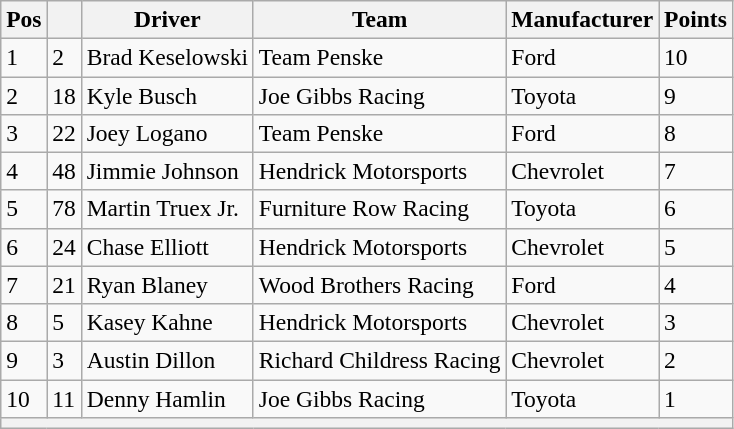<table class="wikitable" style="font-size:98%">
<tr>
<th>Pos</th>
<th></th>
<th>Driver</th>
<th>Team</th>
<th>Manufacturer</th>
<th>Points</th>
</tr>
<tr>
<td>1</td>
<td>2</td>
<td>Brad Keselowski</td>
<td>Team Penske</td>
<td>Ford</td>
<td>10</td>
</tr>
<tr>
<td>2</td>
<td>18</td>
<td>Kyle Busch</td>
<td>Joe Gibbs Racing</td>
<td>Toyota</td>
<td>9</td>
</tr>
<tr>
<td>3</td>
<td>22</td>
<td>Joey Logano</td>
<td>Team Penske</td>
<td>Ford</td>
<td>8</td>
</tr>
<tr>
<td>4</td>
<td>48</td>
<td>Jimmie Johnson</td>
<td>Hendrick Motorsports</td>
<td>Chevrolet</td>
<td>7</td>
</tr>
<tr>
<td>5</td>
<td>78</td>
<td>Martin Truex Jr.</td>
<td>Furniture Row Racing</td>
<td>Toyota</td>
<td>6</td>
</tr>
<tr>
<td>6</td>
<td>24</td>
<td>Chase Elliott</td>
<td>Hendrick Motorsports</td>
<td>Chevrolet</td>
<td>5</td>
</tr>
<tr>
<td>7</td>
<td>21</td>
<td>Ryan Blaney</td>
<td>Wood Brothers Racing</td>
<td>Ford</td>
<td>4</td>
</tr>
<tr>
<td>8</td>
<td>5</td>
<td>Kasey Kahne</td>
<td>Hendrick Motorsports</td>
<td>Chevrolet</td>
<td>3</td>
</tr>
<tr>
<td>9</td>
<td>3</td>
<td>Austin Dillon</td>
<td>Richard Childress Racing</td>
<td>Chevrolet</td>
<td>2</td>
</tr>
<tr>
<td>10</td>
<td>11</td>
<td>Denny Hamlin</td>
<td>Joe Gibbs Racing</td>
<td>Toyota</td>
<td>1</td>
</tr>
<tr>
<th colspan="6"></th>
</tr>
</table>
